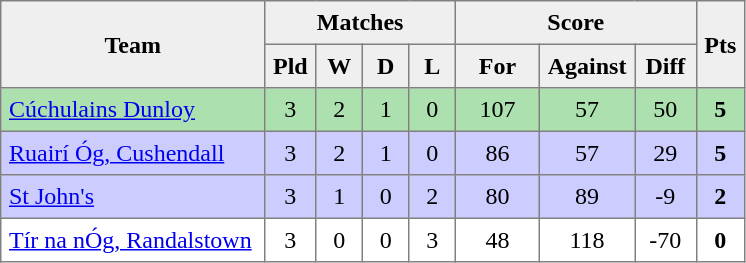<table style=border-collapse:collapse border=1 cellspacing=0 cellpadding=5>
<tr align=center bgcolor=#efefef>
<th rowspan=2 width=165>Team</th>
<th colspan=4>Matches</th>
<th colspan=3>Score</th>
<th rowspan=2width=20>Pts</th>
</tr>
<tr align=center bgcolor=#efefef>
<th width=20>Pld</th>
<th width=20>W</th>
<th width=20>D</th>
<th width=20>L</th>
<th width=45>For</th>
<th width=45>Against</th>
<th width=30>Diff</th>
</tr>
<tr align=center style="background:#ACE1AF;">
<td style="text-align:left;"><a href='#'>Cúchulains Dunloy</a></td>
<td>3</td>
<td>2</td>
<td>1</td>
<td>0</td>
<td>107</td>
<td>57</td>
<td>50</td>
<td><strong>5</strong></td>
</tr>
<tr align=center style="background:#ccccff;">
<td style="text-align:left;"><a href='#'>Ruairí Óg, Cushendall</a></td>
<td>3</td>
<td>2</td>
<td>1</td>
<td>0</td>
<td>86</td>
<td>57</td>
<td>29</td>
<td><strong>5</strong></td>
</tr>
<tr align=center style="background:#ccccff;">
<td style="text-align:left;"><a href='#'>St John's</a></td>
<td>3</td>
<td>1</td>
<td>0</td>
<td>2</td>
<td>80</td>
<td>89</td>
<td>-9</td>
<td><strong>2</strong></td>
</tr>
<tr align=center>
<td style="text-align:left;"><a href='#'>Tír na nÓg, Randalstown</a></td>
<td>3</td>
<td>0</td>
<td>0</td>
<td>3</td>
<td>48</td>
<td>118</td>
<td>-70</td>
<td><strong>0</strong></td>
</tr>
</table>
